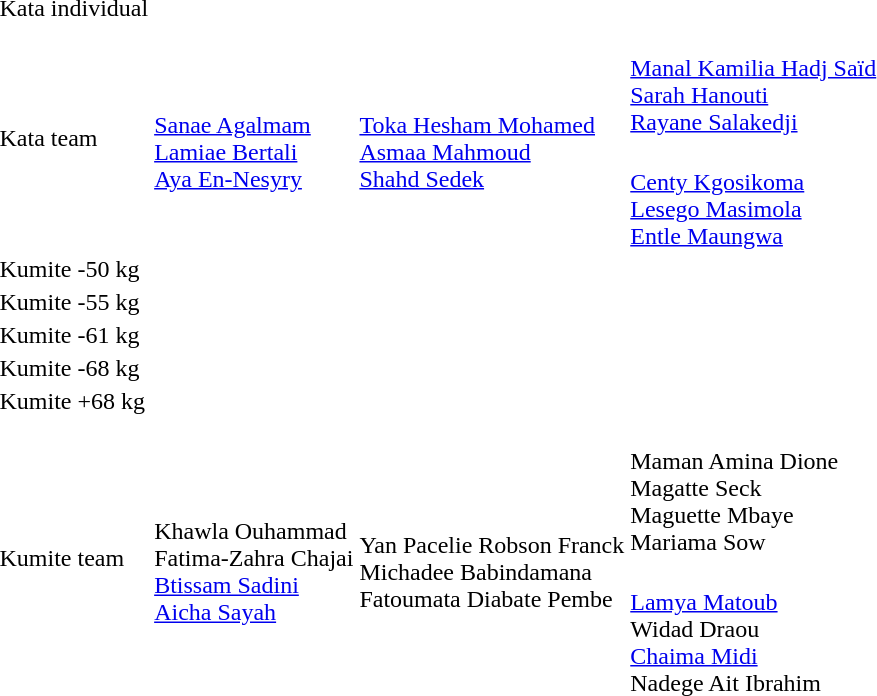<table>
<tr>
<td rowspan=2>Kata individual</td>
<td rowspan=2></td>
<td rowspan=2></td>
<td></td>
</tr>
<tr>
<td></td>
</tr>
<tr>
<td rowspan=2>Kata team</td>
<td rowspan=2><br><a href='#'>Sanae Agalmam</a><br><a href='#'>Lamiae Bertali</a><br><a href='#'>Aya En-Nesyry</a></td>
<td rowspan=2><br><a href='#'>Toka Hesham Mohamed</a><br><a href='#'>Asmaa Mahmoud</a><br><a href='#'>Shahd Sedek</a></td>
<td><br><a href='#'>Manal Kamilia Hadj Saïd</a><br><a href='#'>Sarah Hanouti</a><br><a href='#'>Rayane Salakedji</a></td>
</tr>
<tr>
<td><br><a href='#'>Centy Kgosikoma</a><br><a href='#'>Lesego Masimola</a><br><a href='#'>Entle Maungwa</a></td>
</tr>
<tr>
<td rowspan=2>Kumite -50 kg</td>
<td rowspan=2></td>
<td rowspan=2></td>
<td></td>
</tr>
<tr>
<td></td>
</tr>
<tr>
<td rowspan=2>Kumite -55 kg</td>
<td rowspan=2></td>
<td rowspan=2></td>
<td></td>
</tr>
<tr>
<td></td>
</tr>
<tr>
<td rowspan=2>Kumite -61 kg</td>
<td rowspan=2></td>
<td rowspan=2></td>
<td></td>
</tr>
<tr>
<td></td>
</tr>
<tr>
<td rowspan=2>Kumite -68 kg</td>
<td rowspan=2></td>
<td rowspan=2></td>
<td></td>
</tr>
<tr>
<td></td>
</tr>
<tr>
<td rowspan=2>Kumite +68 kg</td>
<td rowspan=2></td>
<td rowspan=2></td>
<td></td>
</tr>
<tr>
<td></td>
</tr>
<tr>
<td rowspan=2>Kumite team</td>
<td rowspan=2><br>Khawla Ouhammad<br>Fatima-Zahra Chajai<br><a href='#'>Btissam Sadini</a><br><a href='#'>Aicha Sayah</a></td>
<td rowspan=2><br>Yan Pacelie Robson Franck<br>Michadee Babindamana<br>Fatoumata Diabate Pembe</td>
<td><br>Maman Amina Dione<br>Magatte Seck<br>Maguette Mbaye<br>Mariama Sow</td>
</tr>
<tr>
<td><br><a href='#'>Lamya Matoub</a><br>Widad Draou<br><a href='#'>Chaima Midi</a><br>Nadege Ait Ibrahim</td>
</tr>
</table>
